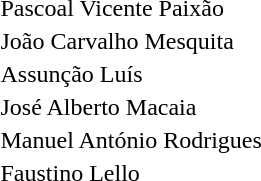<table border="0" style="text-align:center;">
<tr>
<td align=left> Pascoal Vicente Paixão</td>
</tr>
<tr>
<td align=left> João Carvalho Mesquita</td>
</tr>
<tr>
<td align=left> Assunção Luís</td>
</tr>
<tr>
<td align=left> José Alberto Macaia</td>
</tr>
<tr>
<td align=left> Manuel António Rodrigues</td>
</tr>
<tr>
<td align=left> Faustino Lello</td>
</tr>
</table>
